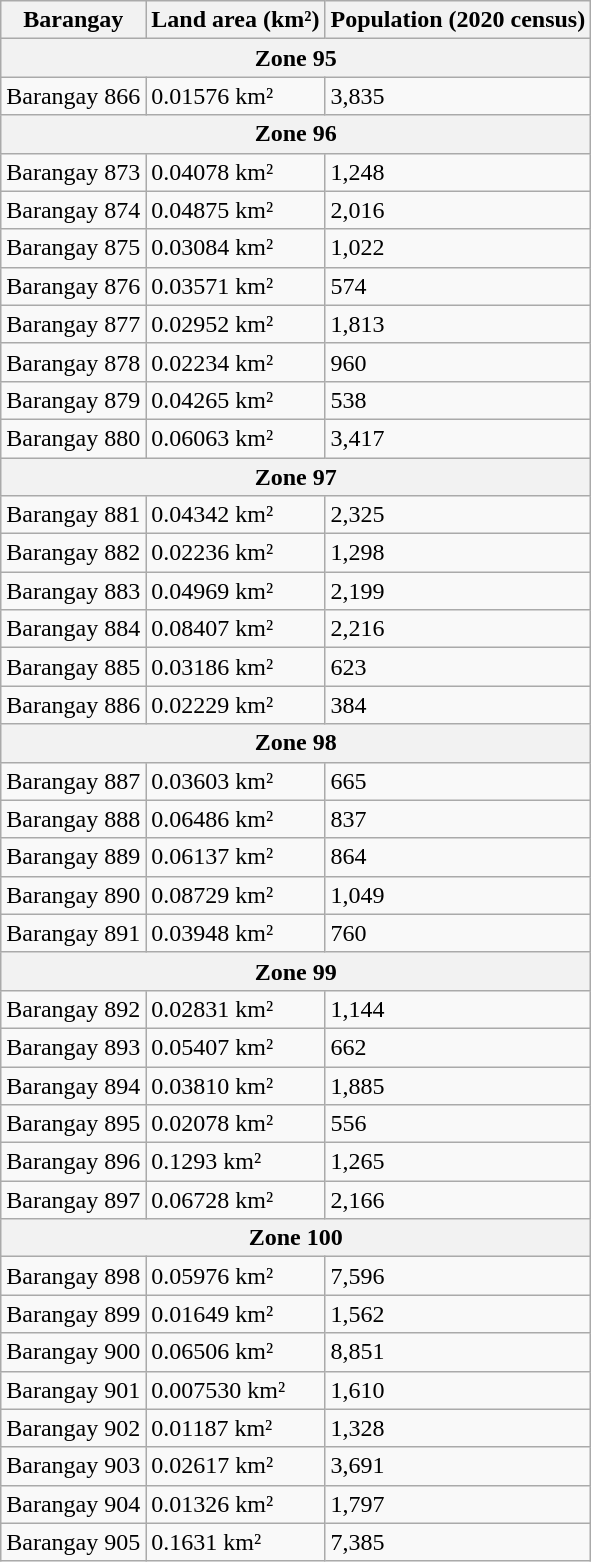<table class="wikitable">
<tr>
<th>Barangay</th>
<th>Land area (km²)</th>
<th>Population (2020 census)</th>
</tr>
<tr>
<th colspan=3>Zone 95</th>
</tr>
<tr>
<td>Barangay 866</td>
<td>0.01576 km²</td>
<td>3,835</td>
</tr>
<tr>
<th colspan=3>Zone 96</th>
</tr>
<tr>
<td>Barangay 873</td>
<td>0.04078 km²</td>
<td>1,248</td>
</tr>
<tr>
<td>Barangay 874</td>
<td>0.04875 km²</td>
<td>2,016</td>
</tr>
<tr>
<td>Barangay 875</td>
<td>0.03084 km²</td>
<td>1,022</td>
</tr>
<tr>
<td>Barangay 876</td>
<td>0.03571 km²</td>
<td>574</td>
</tr>
<tr>
<td>Barangay 877</td>
<td>0.02952 km²</td>
<td>1,813</td>
</tr>
<tr>
<td>Barangay 878</td>
<td>0.02234 km²</td>
<td>960</td>
</tr>
<tr>
<td>Barangay 879</td>
<td>0.04265 km²</td>
<td>538</td>
</tr>
<tr>
<td>Barangay 880</td>
<td>0.06063 km²</td>
<td>3,417</td>
</tr>
<tr>
<th colspan=3>Zone 97</th>
</tr>
<tr>
<td>Barangay 881</td>
<td>0.04342 km²</td>
<td>2,325</td>
</tr>
<tr>
<td>Barangay 882</td>
<td>0.02236 km²</td>
<td>1,298</td>
</tr>
<tr>
<td>Barangay 883</td>
<td>0.04969 km²</td>
<td>2,199</td>
</tr>
<tr>
<td>Barangay 884</td>
<td>0.08407 km²</td>
<td>2,216</td>
</tr>
<tr>
<td>Barangay 885</td>
<td>0.03186 km²</td>
<td>623</td>
</tr>
<tr>
<td>Barangay 886</td>
<td>0.02229 km²</td>
<td>384</td>
</tr>
<tr>
<th colspan=3>Zone 98</th>
</tr>
<tr>
<td>Barangay 887</td>
<td>0.03603 km²</td>
<td>665</td>
</tr>
<tr>
<td>Barangay 888</td>
<td>0.06486 km²</td>
<td>837</td>
</tr>
<tr>
<td>Barangay 889</td>
<td>0.06137 km²</td>
<td>864</td>
</tr>
<tr>
<td>Barangay 890</td>
<td>0.08729 km²</td>
<td>1,049</td>
</tr>
<tr>
<td>Barangay 891</td>
<td>0.03948 km²</td>
<td>760</td>
</tr>
<tr>
<th colspan=3>Zone 99</th>
</tr>
<tr>
<td>Barangay 892</td>
<td>0.02831 km²</td>
<td>1,144</td>
</tr>
<tr>
<td>Barangay 893</td>
<td>0.05407 km²</td>
<td>662</td>
</tr>
<tr>
<td>Barangay 894</td>
<td>0.03810 km²</td>
<td>1,885</td>
</tr>
<tr>
<td>Barangay 895</td>
<td>0.02078 km²</td>
<td>556</td>
</tr>
<tr>
<td>Barangay 896</td>
<td>0.1293 km²</td>
<td>1,265</td>
</tr>
<tr>
<td>Barangay 897</td>
<td>0.06728 km²</td>
<td>2,166</td>
</tr>
<tr>
<th colspan=3>Zone 100</th>
</tr>
<tr>
<td>Barangay 898</td>
<td>0.05976 km²</td>
<td>7,596</td>
</tr>
<tr>
<td>Barangay 899</td>
<td>0.01649 km²</td>
<td>1,562</td>
</tr>
<tr>
<td>Barangay 900</td>
<td>0.06506 km²</td>
<td>8,851</td>
</tr>
<tr>
<td>Barangay 901</td>
<td>0.007530 km²</td>
<td>1,610</td>
</tr>
<tr>
<td>Barangay 902</td>
<td>0.01187 km²</td>
<td>1,328</td>
</tr>
<tr>
<td>Barangay 903</td>
<td>0.02617 km²</td>
<td>3,691</td>
</tr>
<tr>
<td>Barangay 904</td>
<td>0.01326 km²</td>
<td>1,797</td>
</tr>
<tr>
<td>Barangay 905</td>
<td>0.1631 km²</td>
<td>7,385</td>
</tr>
</table>
